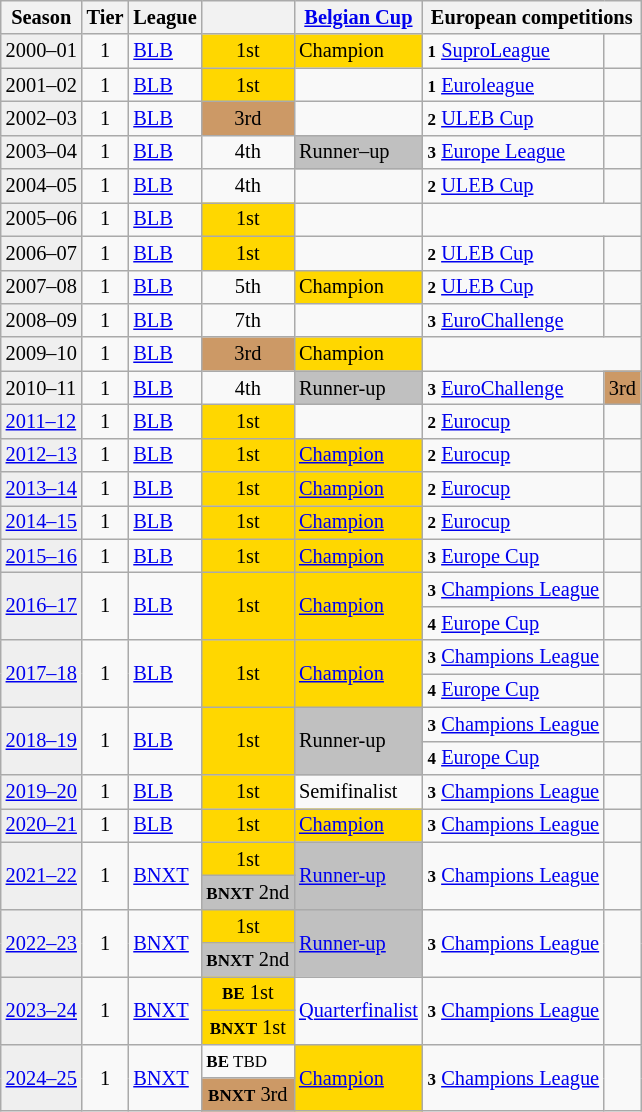<table class="wikitable" style="font-size:85%">
<tr bgcolor=>
<th>Season</th>
<th>Tier</th>
<th>League</th>
<th></th>
<th><a href='#'>Belgian Cup</a></th>
<th colspan=2>European competitions</th>
</tr>
<tr>
<td style="background:#efefef;">2000–01</td>
<td style="text-align:center;">1</td>
<td><a href='#'>BLB</a></td>
<td style="background:gold; text-align:center;">1st</td>
<td bgcolor=gold>Champion</td>
<td><small><strong>1</strong></small> <a href='#'>SuproLeague</a></td>
<td align=center></td>
</tr>
<tr>
<td style="background:#efefef;">2001–02</td>
<td style="text-align:center;">1</td>
<td><a href='#'>BLB</a></td>
<td style="background:gold; text-align:center;">1st</td>
<td></td>
<td><small><strong>1</strong></small> <a href='#'>Euroleague</a></td>
<td align=center></td>
</tr>
<tr>
<td style="background:#efefef;">2002–03</td>
<td style="text-align:center;">1</td>
<td><a href='#'>BLB</a></td>
<td style="background:#c96; text-align:center;">3rd</td>
<td></td>
<td><small><strong>2</strong></small> <a href='#'>ULEB Cup</a></td>
<td align=center></td>
</tr>
<tr>
<td style="background:#efefef;">2003–04</td>
<td style="text-align:center;">1</td>
<td><a href='#'>BLB</a></td>
<td style="background: ; text-align:center;">4th</td>
<td bgcolor=silver>Runner–up</td>
<td><small><strong>3</strong></small> <a href='#'>Europe League</a></td>
<td align=center></td>
</tr>
<tr>
<td style="background:#efefef;">2004–05</td>
<td style="text-align:center;">1</td>
<td><a href='#'>BLB</a></td>
<td style="background: ; text-align:center;">4th</td>
<td></td>
<td><small><strong>2</strong></small> <a href='#'>ULEB Cup</a></td>
<td align=center></td>
</tr>
<tr>
<td style="background:#efefef;">2005–06</td>
<td style="text-align:center;">1</td>
<td><a href='#'>BLB</a></td>
<td style="background:gold; text-align:center;">1st</td>
<td></td>
<td colspan=2></td>
</tr>
<tr>
<td style="background:#efefef;">2006–07</td>
<td style="text-align:center;">1</td>
<td><a href='#'>BLB</a></td>
<td style="background:gold; text-align:center;">1st</td>
<td></td>
<td><small><strong>2</strong></small> <a href='#'>ULEB Cup</a></td>
<td align=center></td>
</tr>
<tr>
<td style="background:#efefef;">2007–08</td>
<td style="text-align:center;">1</td>
<td><a href='#'>BLB</a></td>
<td style="text-align:center;">5th</td>
<td style="background:gold">Champion</td>
<td><small><strong>2</strong></small> <a href='#'>ULEB Cup</a></td>
<td align=center></td>
</tr>
<tr>
<td style="background:#efefef;">2008–09</td>
<td style="text-align:center;">1</td>
<td><a href='#'>BLB</a></td>
<td style="text-align:center;">7th</td>
<td></td>
<td><small><strong>3</strong></small> <a href='#'>EuroChallenge</a></td>
<td align=center></td>
</tr>
<tr>
<td style="background:#efefef;">2009–10</td>
<td style="text-align:center;">1</td>
<td><a href='#'>BLB</a></td>
<td style="background:#c96; text-align:center;">3rd</td>
<td style="background:gold">Champion</td>
<td colspan=2></td>
</tr>
<tr>
<td style="background:#efefef;">2010–11</td>
<td style="text-align:center;">1</td>
<td><a href='#'>BLB</a></td>
<td style="text-align:center;">4th</td>
<td style="background:silver">Runner-up</td>
<td><small><strong>3</strong></small> <a href='#'>EuroChallenge</a></td>
<td style="text-align:center; background:#c96;">3rd</td>
</tr>
<tr>
<td style="background:#efefef;"><a href='#'>2011–12</a></td>
<td style="text-align:center;">1</td>
<td><a href='#'>BLB</a></td>
<td style="background:gold; text-align:center;">1st</td>
<td></td>
<td><small><strong>2</strong></small> <a href='#'>Eurocup</a></td>
<td align=center></td>
</tr>
<tr>
<td style="background:#efefef;"><a href='#'>2012–13</a></td>
<td style="text-align:center;">1</td>
<td><a href='#'>BLB</a></td>
<td style="background:gold; text-align:center;">1st</td>
<td style="background:gold"><a href='#'>Champion</a></td>
<td><small><strong>2</strong></small> <a href='#'>Eurocup</a></td>
<td align=center></td>
</tr>
<tr>
<td style="background:#efefef;"><a href='#'>2013–14</a></td>
<td style="text-align:center;">1</td>
<td><a href='#'>BLB</a></td>
<td style="background:gold; text-align:center;">1st</td>
<td style="background:gold"><a href='#'>Champion</a></td>
<td><small><strong>2</strong></small> <a href='#'>Eurocup</a></td>
<td align=center></td>
</tr>
<tr>
<td style="background:#efefef;"><a href='#'>2014–15</a></td>
<td style="text-align:center;">1</td>
<td><a href='#'>BLB</a></td>
<td style="background:gold; text-align:center;">1st</td>
<td style="background:gold"><a href='#'>Champion</a></td>
<td><small><strong>2</strong></small> <a href='#'>Eurocup</a></td>
<td align=center></td>
</tr>
<tr>
<td style="background:#efefef;"><a href='#'>2015–16</a></td>
<td style="text-align:center;">1</td>
<td><a href='#'>BLB</a></td>
<td style="background:gold; text-align:center;">1st</td>
<td style="background:gold"><a href='#'>Champion</a></td>
<td><small><strong>3</strong></small> <a href='#'>Europe Cup</a></td>
<td align=center></td>
</tr>
<tr>
<td rowspan=2 style="background:#efefef;"><a href='#'>2016–17</a></td>
<td rowspan=2 style="text-align:center;">1</td>
<td rowspan=2><a href='#'>BLB</a></td>
<td rowspan=2  style="background:gold; text-align:center;">1st</td>
<td rowspan=2 style="background:gold"><a href='#'>Champion</a></td>
<td><small><strong>3</strong></small> <a href='#'>Champions League</a></td>
<td align=center></td>
</tr>
<tr>
<td><small><strong>4</strong></small> <a href='#'>Europe Cup</a></td>
<td align=center></td>
</tr>
<tr>
<td rowspan=2 style="background:#efefef;"><a href='#'>2017–18</a></td>
<td rowspan=2 style="text-align:center;">1</td>
<td rowspan=2><a href='#'>BLB</a></td>
<td rowspan=2  style="background:gold; text-align:center;">1st</td>
<td rowspan=2 bgcolor=gold><a href='#'>Champion</a></td>
<td><small><strong>3</strong></small> <a href='#'>Champions League</a></td>
<td align=center></td>
</tr>
<tr>
<td><small><strong>4</strong></small> <a href='#'>Europe Cup</a></td>
<td align=center></td>
</tr>
<tr>
<td rowspan=2 style="background:#efefef;"><a href='#'>2018–19</a></td>
<td rowspan=2 style="text-align:center;">1</td>
<td rowspan=2><a href='#'>BLB</a></td>
<td rowspan=2  style="background:gold; text-align:center;">1st</td>
<td rowspan=2 bgcolor=silver>Runner-up</td>
<td><small><strong>3</strong></small> <a href='#'>Champions League</a></td>
<td align=center></td>
</tr>
<tr>
<td><small><strong>4</strong></small> <a href='#'>Europe Cup</a></td>
<td align=center></td>
</tr>
<tr>
<td style="background:#efefef;"><a href='#'>2019–20</a></td>
<td style="text-align:center;">1</td>
<td><a href='#'>BLB</a></td>
<td style="background:gold; text-align:center;">1st</td>
<td>Semifinalist</td>
<td><small><strong>3</strong></small> <a href='#'>Champions League</a></td>
<td align=center></td>
</tr>
<tr>
<td style="background:#efefef;"><a href='#'>2020–21</a></td>
<td style="text-align:center;">1</td>
<td><a href='#'>BLB</a></td>
<td style="background:gold; text-align:center;">1st</td>
<td bgcolor=gold><a href='#'>Champion</a></td>
<td><small><strong>3</strong></small> <a href='#'>Champions League</a></td>
<td align=center></td>
</tr>
<tr>
<td rowspan=2 style="background:#efefef;"><a href='#'>2021–22</a></td>
<td rowspan=2 style="text-align:center;">1</td>
<td rowspan=2><a href='#'>BNXT</a></td>
<td style="background:gold; text-align:center;">1st</td>
<td rowspan=2 bgcolor=Silver><a href='#'>Runner-up</a></td>
<td rowspan=2><small><strong>3</strong></small> <a href='#'>Champions League</a></td>
<td rowspan=2 align=center></td>
</tr>
<tr>
<td style="background:silver; text-align:center;"><small><strong>BNXT</strong></small> 2nd</td>
</tr>
<tr>
<td rowspan=2 style="background:#efefef;"><a href='#'>2022–23</a></td>
<td rowspan=2 style="text-align:center;">1</td>
<td rowspan=2><a href='#'>BNXT</a></td>
<td style="background:gold; text-align:center;">1st</td>
<td rowspan=2 bgcolor=Silver><a href='#'>Runner-up</a></td>
<td rowspan=2><small><strong>3</strong></small> <a href='#'>Champions League</a></td>
<td rowspan=2 align=center></td>
</tr>
<tr>
<td style="background:silver; text-align:center;"><small><strong>BNXT</strong></small> 2nd</td>
</tr>
<tr>
<td rowspan=2 style="background:#efefef;"><a href='#'>2023–24</a></td>
<td rowspan=2 style="text-align:center;">1</td>
<td rowspan=2><a href='#'>BNXT</a></td>
<td style="background:gold; text-align:center;"><small><strong>BE</strong></small> 1st</td>
<td rowspan=2><a href='#'>Quarterfinalist</a></td>
<td rowspan=2><small><strong>3</strong></small> <a href='#'>Champions League</a></td>
<td rowspan=2 align=center></td>
</tr>
<tr>
<td style="background:gold; text-align:center;"><small><strong>BNXT</strong></small> 1st</td>
</tr>
<tr>
<td rowspan=2 style="background:#efefef;"><a href='#'>2024–25</a></td>
<td rowspan=2 style="text-align:center;">1</td>
<td rowspan=2><a href='#'>BNXT</a></td>
<td><small><strong>BE</strong> TBD</small></td>
<td rowspan=2 bgcolor=gold><a href='#'>Champion</a></td>
<td rowspan=2><small><strong>3</strong></small> <a href='#'>Champions League</a></td>
<td rowspan=2 align=center></td>
</tr>
<tr>
<td style="background:#c96; text-align:center;"><small><strong>BNXT</strong></small> 3rd</td>
</tr>
</table>
